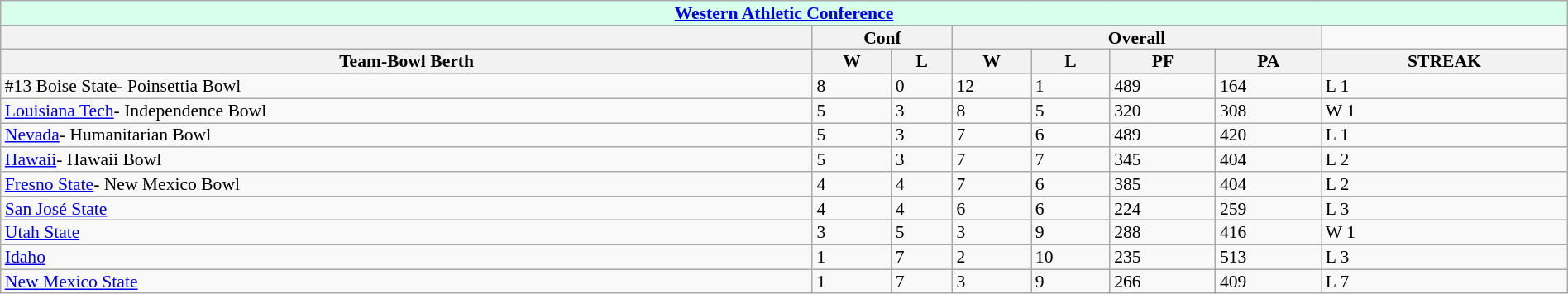<table class="wikitable" width="100%" style="font-size:90%; line-height:90%;">
<tr>
<td align="center" colspan="10" style="background:#D8FFEB;"><strong><a href='#'>Western Athletic Conference</a></strong></td>
</tr>
<tr>
<th></th>
<th colspan="2">Conf</th>
<th colspan="4">Overall</th>
</tr>
<tr>
<th>Team-Bowl Berth</th>
<th>W</th>
<th>L</th>
<th>W</th>
<th>L</th>
<th>PF</th>
<th>PA</th>
<th>STREAK</th>
</tr>
<tr>
<td>#13 Boise State- Poinsettia Bowl</td>
<td>8</td>
<td>0</td>
<td>12</td>
<td>1</td>
<td>489</td>
<td>164</td>
<td>L 1</td>
</tr>
<tr>
<td><a href='#'>Louisiana Tech</a>- Independence Bowl</td>
<td>5</td>
<td>3</td>
<td>8</td>
<td>5</td>
<td>320</td>
<td>308</td>
<td>W 1</td>
</tr>
<tr>
<td><a href='#'>Nevada</a>- Humanitarian Bowl</td>
<td>5</td>
<td>3</td>
<td>7</td>
<td>6</td>
<td>489</td>
<td>420</td>
<td>L 1</td>
</tr>
<tr>
<td><a href='#'>Hawaii</a>- Hawaii Bowl</td>
<td>5</td>
<td>3</td>
<td>7</td>
<td>7</td>
<td>345</td>
<td>404</td>
<td>L 2</td>
</tr>
<tr>
<td><a href='#'>Fresno State</a>- New Mexico Bowl</td>
<td>4</td>
<td>4</td>
<td>7</td>
<td>6</td>
<td>385</td>
<td>404</td>
<td>L 2</td>
</tr>
<tr>
<td><a href='#'>San José State</a></td>
<td>4</td>
<td>4</td>
<td>6</td>
<td>6</td>
<td>224</td>
<td>259</td>
<td>L 3</td>
</tr>
<tr>
<td><a href='#'>Utah State</a></td>
<td>3</td>
<td>5</td>
<td>3</td>
<td>9</td>
<td>288</td>
<td>416</td>
<td>W 1</td>
</tr>
<tr>
<td><a href='#'>Idaho</a></td>
<td>1</td>
<td>7</td>
<td>2</td>
<td>10</td>
<td>235</td>
<td>513</td>
<td>L 3</td>
</tr>
<tr>
<td><a href='#'>New Mexico State</a></td>
<td>1</td>
<td>7</td>
<td>3</td>
<td>9</td>
<td>266</td>
<td>409</td>
<td>L 7</td>
</tr>
</table>
